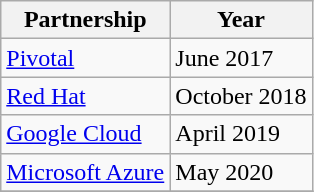<table class="wikitable">
<tr>
<th>Partnership</th>
<th>Year</th>
</tr>
<tr>
<td><a href='#'>Pivotal</a></td>
<td>June 2017</td>
</tr>
<tr>
<td><a href='#'>Red Hat</a></td>
<td>October 2018</td>
</tr>
<tr>
<td><a href='#'>Google Cloud</a></td>
<td>April 2019</td>
</tr>
<tr>
<td><a href='#'>Microsoft Azure</a></td>
<td>May 2020</td>
</tr>
<tr>
</tr>
</table>
